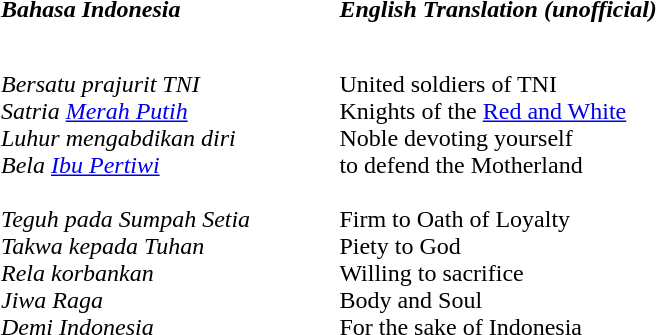<table cellpadding=6>
<tr>
<td style="width:50%;"><strong><em>Bahasa Indonesia</em></strong></td>
<td style="width:50%;"><strong><em>English Translation (unofficial)</em></strong></td>
</tr>
<tr style="vertical-align:top; white-space:nowrap;">
<td style="width:50%;"><br><em>Bersatu prajurit TNI</em><br>
<em>Satria <a href='#'>Merah Putih</a></em><br>
<em>Luhur mengabdikan diri</em><br>
<em>Bela <a href='#'>Ibu Pertiwi</a></em><br>
<br>
<em>Teguh pada Sumpah Setia</em><br>
<em>Takwa kepada Tuhan</em><br>
<em>Rela korbankan</em><br>
<em>Jiwa Raga</em><br>
<em>Demi Indonesia</em></td>
<td style="width:50%;"><br>United soldiers of TNI<br>
Knights of the <a href='#'>Red and White</a><br>
Noble devoting yourself<br>
to defend the Motherland<br>
<br>
Firm to Oath of Loyalty<br>
Piety to God<br>
Willing to sacrifice<br>
Body and Soul<br>
For the sake of Indonesia</td>
</tr>
</table>
